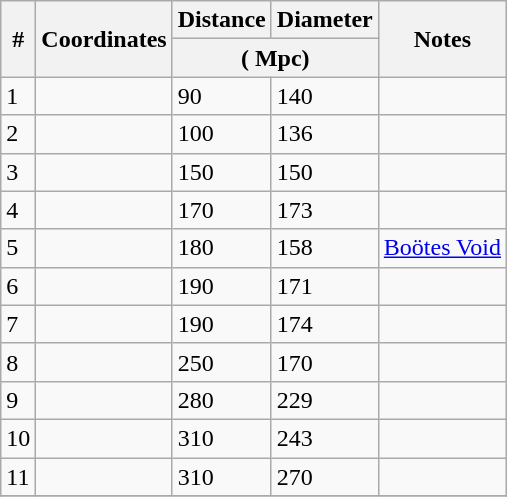<table class="wikitable sortable">
<tr>
<th rowspan=2>#</th>
<th rowspan=2>Coordinates</th>
<th>Distance</th>
<th>Diameter</th>
<th rowspan=2>Notes</th>
</tr>
<tr>
<th colspan=2>( Mpc)</th>
</tr>
<tr>
<td>1</td>
<td> </td>
<td>90</td>
<td>140</td>
<td></td>
</tr>
<tr>
<td>2</td>
<td> </td>
<td>100</td>
<td>136</td>
<td></td>
</tr>
<tr>
<td>3</td>
<td> </td>
<td>150</td>
<td>150</td>
<td></td>
</tr>
<tr>
<td>4</td>
<td> </td>
<td>170</td>
<td>173</td>
<td></td>
</tr>
<tr>
<td>5</td>
<td> </td>
<td>180</td>
<td>158</td>
<td><a href='#'>Boötes Void</a></td>
</tr>
<tr>
<td>6</td>
<td> </td>
<td>190</td>
<td>171</td>
<td></td>
</tr>
<tr>
<td>7</td>
<td> </td>
<td>190</td>
<td>174</td>
<td></td>
</tr>
<tr>
<td>8</td>
<td> </td>
<td>250</td>
<td>170</td>
<td></td>
</tr>
<tr>
<td>9</td>
<td> </td>
<td>280</td>
<td>229</td>
<td></td>
</tr>
<tr>
<td>10</td>
<td> </td>
<td>310</td>
<td>243</td>
<td></td>
</tr>
<tr>
<td>11</td>
<td> </td>
<td>310</td>
<td>270</td>
<td></td>
</tr>
<tr>
</tr>
</table>
